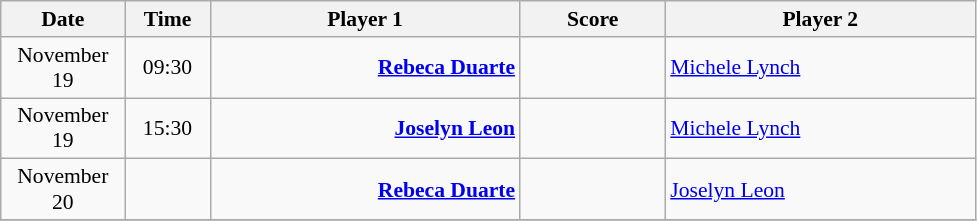<table class="wikitable" style="font-size:90%; text-align:center">
<tr>
<th width="76">Date</th>
<th width="50">Time</th>
<th width="200">Player 1</th>
<th width="90">Score</th>
<th width="200">Player 2</th>
</tr>
<tr>
<td>November 19</td>
<td>09:30</td>
<td align="right"><strong><a href='#'>Rebeca Duarte</a> </strong></td>
<td></td>
<td align="left"> <a href='#'>Michele Lynch</a></td>
</tr>
<tr>
<td>November 19</td>
<td>15:30</td>
<td align="right"><strong><a href='#'>Joselyn Leon</a> </strong></td>
<td></td>
<td align="left"> <a href='#'>Michele Lynch</a></td>
</tr>
<tr>
<td>November 20</td>
<td></td>
<td align="right"><strong><a href='#'>Rebeca Duarte</a> </strong></td>
<td></td>
<td align="left"> <a href='#'>Joselyn Leon</a></td>
</tr>
<tr>
</tr>
</table>
